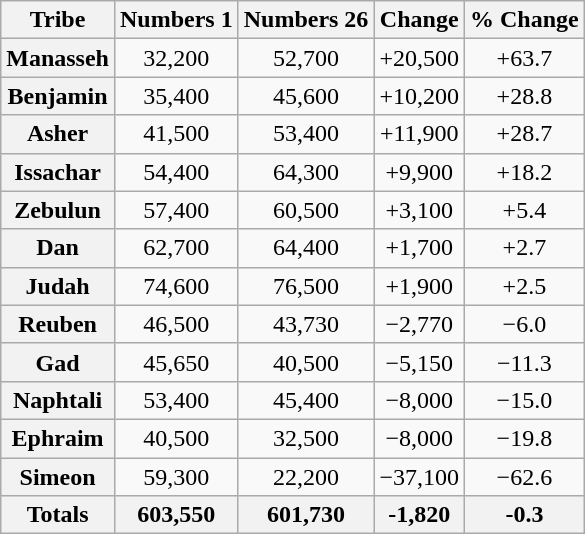<table class="wikitable" align=right style="text-align:center">
<tr>
<th>Tribe</th>
<th>Numbers 1</th>
<th>Numbers 26</th>
<th>Change</th>
<th>% Change</th>
</tr>
<tr>
<th>Manasseh</th>
<td>32,200</td>
<td>52,700</td>
<td>+20,500</td>
<td>+63.7</td>
</tr>
<tr>
<th>Benjamin</th>
<td>35,400</td>
<td>45,600</td>
<td>+10,200</td>
<td>+28.8</td>
</tr>
<tr>
<th>Asher</th>
<td>41,500</td>
<td>53,400</td>
<td>+11,900</td>
<td>+28.7</td>
</tr>
<tr>
<th>Issachar</th>
<td>54,400</td>
<td>64,300</td>
<td>+9,900</td>
<td>+18.2</td>
</tr>
<tr>
<th>Zebulun</th>
<td>57,400</td>
<td>60,500</td>
<td>+3,100</td>
<td>+5.4</td>
</tr>
<tr>
<th>Dan</th>
<td>62,700</td>
<td>64,400</td>
<td>+1,700</td>
<td>+2.7</td>
</tr>
<tr>
<th>Judah</th>
<td>74,600</td>
<td>76,500</td>
<td>+1,900</td>
<td>+2.5</td>
</tr>
<tr>
<th>Reuben</th>
<td>46,500</td>
<td>43,730</td>
<td>−2,770</td>
<td>−6.0</td>
</tr>
<tr>
<th>Gad</th>
<td>45,650</td>
<td>40,500</td>
<td>−5,150</td>
<td>−11.3</td>
</tr>
<tr>
<th>Naphtali</th>
<td>53,400</td>
<td>45,400</td>
<td>−8,000</td>
<td>−15.0</td>
</tr>
<tr>
<th>Ephraim</th>
<td>40,500</td>
<td>32,500</td>
<td>−8,000</td>
<td>−19.8</td>
</tr>
<tr>
<th>Simeon</th>
<td>59,300</td>
<td>22,200</td>
<td>−37,100</td>
<td>−62.6</td>
</tr>
<tr>
<th>Totals</th>
<th>603,550</th>
<th>601,730</th>
<th>-1,820</th>
<th>-0.3</th>
</tr>
</table>
